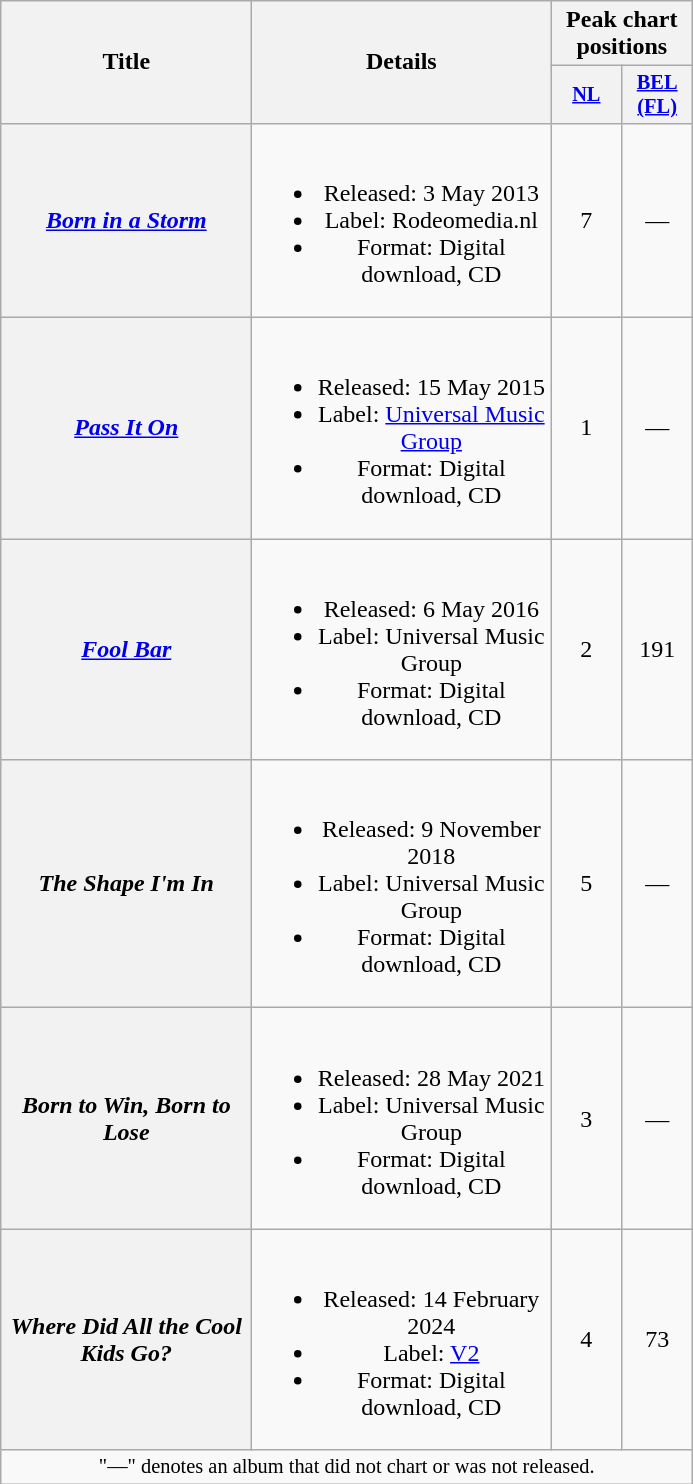<table class="wikitable plainrowheaders" style="text-align:center;">
<tr>
<th scope="col" rowspan="2" style="width:10em;">Title</th>
<th scope="col" rowspan="2" style="width:12em;">Details</th>
<th scope="col" colspan="2">Peak chart positions</th>
</tr>
<tr>
<th scope="col" style="width:3em;font-size:85%;"><a href='#'>NL</a><br></th>
<th scope="col" style="width:3em;font-size:85%;"><a href='#'>BEL<br>(FL)</a><br></th>
</tr>
<tr>
<th scope="row"><em><a href='#'>Born in a Storm</a></em></th>
<td><br><ul><li>Released: 3 May 2013</li><li>Label: Rodeomedia.nl</li><li>Format: Digital download, CD</li></ul></td>
<td>7</td>
<td>—</td>
</tr>
<tr>
<th scope="row"><em><a href='#'>Pass It On</a></em></th>
<td><br><ul><li>Released: 15 May 2015</li><li>Label: <a href='#'>Universal Music Group</a></li><li>Format: Digital download, CD</li></ul></td>
<td>1</td>
<td>—</td>
</tr>
<tr>
<th scope="row"><em><a href='#'>Fool Bar</a></em></th>
<td><br><ul><li>Released: 6 May 2016</li><li>Label: Universal Music Group</li><li>Format: Digital download, CD</li></ul></td>
<td>2</td>
<td>191</td>
</tr>
<tr>
<th scope="row"><em>The Shape I'm In</em></th>
<td><br><ul><li>Released: 9 November 2018</li><li>Label: Universal Music Group</li><li>Format: Digital download, CD</li></ul></td>
<td>5</td>
<td>—</td>
</tr>
<tr>
<th scope="row"><em>Born to Win, Born to Lose</em></th>
<td><br><ul><li>Released: 28 May 2021</li><li>Label: Universal Music Group</li><li>Format: Digital download, CD</li></ul></td>
<td>3</td>
<td>—</td>
</tr>
<tr>
<th scope="row"><em>Where Did All the Cool Kids Go?</em></th>
<td><br><ul><li>Released: 14 February 2024</li><li>Label: <a href='#'>V2</a></li><li>Format: Digital download, CD</li></ul></td>
<td>4</td>
<td>73</td>
</tr>
<tr>
<td colspan="20" style="font-size:85%">"—" denotes an album that did not chart or was not released.</td>
</tr>
</table>
